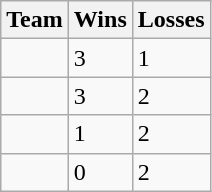<table class=wikitable>
<tr>
<th>Team</th>
<th>Wins</th>
<th>Losses</th>
</tr>
<tr>
<td><strong></strong></td>
<td>3</td>
<td>1</td>
</tr>
<tr>
<td></td>
<td>3</td>
<td>2</td>
</tr>
<tr>
<td></td>
<td>1</td>
<td>2</td>
</tr>
<tr>
<td></td>
<td>0</td>
<td>2</td>
</tr>
</table>
